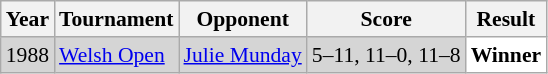<table class="sortable wikitable" style="font-size: 90%;">
<tr>
<th>Year</th>
<th>Tournament</th>
<th>Opponent</th>
<th>Score</th>
<th>Result</th>
</tr>
<tr style="background:#D5D5D5">
<td align="center">1988</td>
<td align="left"><a href='#'>Welsh Open</a></td>
<td align="left"> <a href='#'>Julie Munday</a></td>
<td align="left">5–11, 11–0, 11–8</td>
<td style="text-align:left; background:white"> <strong>Winner</strong></td>
</tr>
</table>
